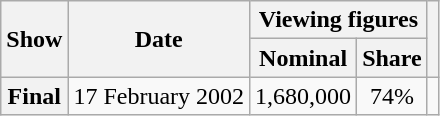<table class="wikitable plainrowheaders" style="text-align:center">
<tr>
<th rowspan="2">Show</th>
<th rowspan="2">Date</th>
<th colspan="2">Viewing figures</th>
<th rowspan="2"></th>
</tr>
<tr>
<th scope="col">Nominal</th>
<th>Share</th>
</tr>
<tr>
<th scope="row">Final</th>
<td>17 February 2002</td>
<td>1,680,000</td>
<td>74%</td>
<td></td>
</tr>
</table>
